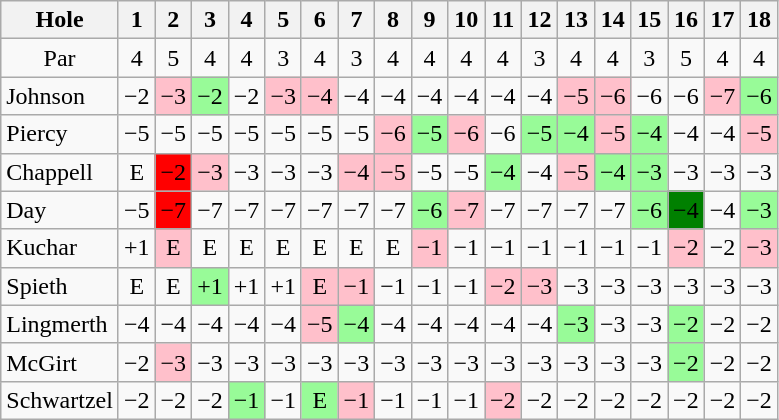<table class="wikitable" style="text-align:center">
<tr>
<th>Hole</th>
<th>1</th>
<th>2</th>
<th>3</th>
<th>4</th>
<th>5</th>
<th>6</th>
<th>7</th>
<th>8</th>
<th>9</th>
<th>10</th>
<th>11</th>
<th>12</th>
<th>13</th>
<th>14</th>
<th>15</th>
<th>16</th>
<th>17</th>
<th>18</th>
</tr>
<tr>
<td>Par</td>
<td>4</td>
<td>5</td>
<td>4</td>
<td>4</td>
<td>3</td>
<td>4</td>
<td>3</td>
<td>4</td>
<td>4</td>
<td>4</td>
<td>4</td>
<td>3</td>
<td>4</td>
<td>4</td>
<td>3</td>
<td>5</td>
<td>4</td>
<td>4</td>
</tr>
<tr>
<td align=left> Johnson</td>
<td>−2</td>
<td style="background: Pink;">−3</td>
<td style="background: PaleGreen;">−2</td>
<td>−2</td>
<td style="background: Pink;">−3</td>
<td style="background: Pink;">−4</td>
<td>−4</td>
<td>−4</td>
<td>−4</td>
<td>−4</td>
<td>−4</td>
<td>−4</td>
<td style="background: Pink;">−5</td>
<td style="background: Pink;">−6</td>
<td>−6</td>
<td>−6</td>
<td style="background: Pink;">−7</td>
<td style="background: PaleGreen;">−6</td>
</tr>
<tr>
<td align=left> Piercy</td>
<td>−5</td>
<td>−5</td>
<td>−5</td>
<td>−5</td>
<td>−5</td>
<td>−5</td>
<td>−5</td>
<td style="background: Pink;">−6</td>
<td style="background: PaleGreen;">−5</td>
<td style="background: Pink;">−6</td>
<td>−6</td>
<td style="background: PaleGreen;">−5</td>
<td style="background: PaleGreen;">−4</td>
<td style="background: Pink;">−5</td>
<td style="background: PaleGreen;">−4</td>
<td>−4</td>
<td>−4</td>
<td style="background: Pink;">−5</td>
</tr>
<tr>
<td align=left> Chappell</td>
<td>E</td>
<td style="background: Red;">−2</td>
<td style="background: Pink;">−3</td>
<td>−3</td>
<td>−3</td>
<td>−3</td>
<td style="background: Pink;">−4</td>
<td style="background: Pink;">−5</td>
<td>−5</td>
<td>−5</td>
<td style="background: PaleGreen;">−4</td>
<td>−4</td>
<td style="background: Pink;">−5</td>
<td style="background: PaleGreen;">−4</td>
<td style="background: PaleGreen;">−3</td>
<td>−3</td>
<td>−3</td>
<td>−3</td>
</tr>
<tr>
<td align=left> Day</td>
<td>−5</td>
<td style="background: Red;">−7</td>
<td>−7</td>
<td>−7</td>
<td>−7</td>
<td>−7</td>
<td>−7</td>
<td>−7</td>
<td style="background: PaleGreen;">−6</td>
<td style="background: Pink;">−7</td>
<td>−7</td>
<td>−7</td>
<td>−7</td>
<td>−7</td>
<td style="background: PaleGreen;">−6</td>
<td style="background: Green;">−4</td>
<td>−4</td>
<td style="background: PaleGreen;">−3</td>
</tr>
<tr>
<td align=left> Kuchar</td>
<td>+1</td>
<td style="background: Pink;">E</td>
<td>E</td>
<td>E</td>
<td>E</td>
<td>E</td>
<td>E</td>
<td>E</td>
<td style="background: Pink;">−1</td>
<td>−1</td>
<td>−1</td>
<td>−1</td>
<td>−1</td>
<td>−1</td>
<td>−1</td>
<td style="background: Pink;">−2</td>
<td>−2</td>
<td style="background: Pink;">−3</td>
</tr>
<tr>
<td align=left> Spieth</td>
<td>E</td>
<td>E</td>
<td style="background: PaleGreen;">+1</td>
<td>+1</td>
<td>+1</td>
<td style="background: Pink;">E</td>
<td style="background: Pink;">−1</td>
<td>−1</td>
<td>−1</td>
<td>−1</td>
<td style="background: Pink;">−2</td>
<td style="background: Pink;">−3</td>
<td>−3</td>
<td>−3</td>
<td>−3</td>
<td>−3</td>
<td>−3</td>
<td>−3</td>
</tr>
<tr>
<td align=left> Lingmerth</td>
<td>−4</td>
<td>−4</td>
<td>−4</td>
<td>−4</td>
<td>−4</td>
<td style="background: Pink;">−5</td>
<td style="background: PaleGreen;">−4</td>
<td>−4</td>
<td>−4</td>
<td>−4</td>
<td>−4</td>
<td>−4</td>
<td style="background: PaleGreen;">−3</td>
<td>−3</td>
<td>−3</td>
<td style="background: PaleGreen;">−2</td>
<td>−2</td>
<td>−2</td>
</tr>
<tr>
<td align=left> McGirt</td>
<td>−2</td>
<td style="background: Pink;">−3</td>
<td>−3</td>
<td>−3</td>
<td>−3</td>
<td>−3</td>
<td>−3</td>
<td>−3</td>
<td>−3</td>
<td>−3</td>
<td>−3</td>
<td>−3</td>
<td>−3</td>
<td>−3</td>
<td>−3</td>
<td style="background: PaleGreen;">−2</td>
<td>−2</td>
<td>−2</td>
</tr>
<tr>
<td align=left> Schwartzel</td>
<td>−2</td>
<td>−2</td>
<td>−2</td>
<td style="background: PaleGreen;">−1</td>
<td>−1</td>
<td style="background: PaleGreen;">E</td>
<td style="background: Pink;">−1</td>
<td>−1</td>
<td>−1</td>
<td>−1</td>
<td style="background: Pink;">−2</td>
<td>−2</td>
<td>−2</td>
<td>−2</td>
<td>−2</td>
<td>−2</td>
<td>−2</td>
<td>−2</td>
</tr>
</table>
